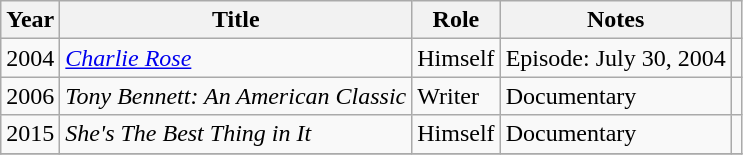<table class="wikitable unsortable">
<tr>
<th>Year</th>
<th>Title</th>
<th>Role</th>
<th>Notes</th>
<th></th>
</tr>
<tr>
<td>2004</td>
<td><em><a href='#'>Charlie Rose</a></em></td>
<td>Himself</td>
<td>Episode: July 30, 2004</td>
<td></td>
</tr>
<tr>
<td>2006</td>
<td><em>Tony Bennett: An American Classic</em></td>
<td>Writer</td>
<td>Documentary</td>
<td></td>
</tr>
<tr>
<td>2015</td>
<td><em>She's The Best Thing in It</em></td>
<td>Himself</td>
<td>Documentary</td>
<td></td>
</tr>
<tr>
</tr>
</table>
